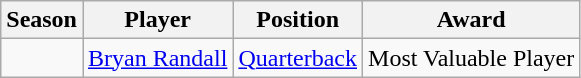<table class="wikitable">
<tr>
<th>Season</th>
<th>Player</th>
<th>Position</th>
<th>Award</th>
</tr>
<tr>
<td></td>
<td><a href='#'>Bryan Randall</a></td>
<td><a href='#'>Quarterback</a></td>
<td>Most Valuable Player</td>
</tr>
</table>
